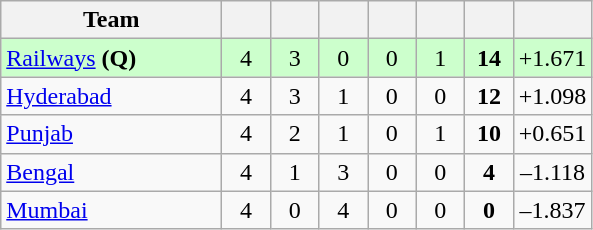<table class="wikitable" style="text-align:center">
<tr>
<th style="width:140px;">Team</th>
<th style="width:25px;"></th>
<th style="width:25px;"></th>
<th style="width:25px;"></th>
<th style="width:25px;"></th>
<th style="width:25px;"></th>
<th style="width:25px;"></th>
<th style="width:40px;"></th>
</tr>
<tr style="background:#cfc;">
<td style="text-align:left"><a href='#'>Railways</a> <strong>(Q)</strong></td>
<td>4</td>
<td>3</td>
<td>0</td>
<td>0</td>
<td>1</td>
<td><strong>14</strong></td>
<td>+1.671</td>
</tr>
<tr>
<td style="text-align:left"><a href='#'>Hyderabad</a></td>
<td>4</td>
<td>3</td>
<td>1</td>
<td>0</td>
<td>0</td>
<td><strong>12</strong></td>
<td>+1.098</td>
</tr>
<tr>
<td style="text-align:left"><a href='#'>Punjab</a></td>
<td>4</td>
<td>2</td>
<td>1</td>
<td>0</td>
<td>1</td>
<td><strong>10</strong></td>
<td>+0.651</td>
</tr>
<tr>
<td style="text-align:left"><a href='#'>Bengal</a></td>
<td>4</td>
<td>1</td>
<td>3</td>
<td>0</td>
<td>0</td>
<td><strong>4</strong></td>
<td>–1.118</td>
</tr>
<tr>
<td style="text-align:left"><a href='#'>Mumbai</a></td>
<td>4</td>
<td>0</td>
<td>4</td>
<td>0</td>
<td>0</td>
<td><strong>0</strong></td>
<td>–1.837</td>
</tr>
</table>
